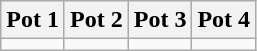<table class="wikitable">
<tr>
<th>Pot 1</th>
<th>Pot 2</th>
<th>Pot 3</th>
<th>Pot 4</th>
</tr>
<tr>
<td valign=top></td>
<td valign=top></td>
<td valign=top></td>
<td valign=top></td>
</tr>
</table>
